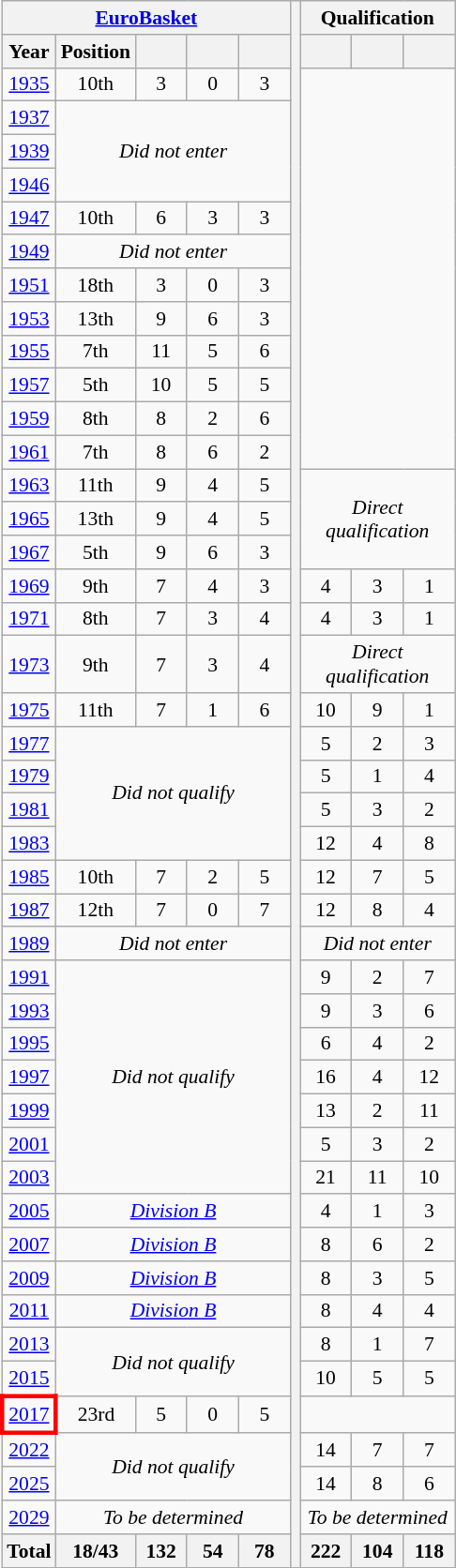<table class="wikitable" style="text-align: center;font-size:90%;">
<tr>
<th colspan=5><a href='#'>EuroBasket</a></th>
<th rowspan=46></th>
<th colspan=3>Qualification</th>
</tr>
<tr>
<th>Year</th>
<th>Position</th>
<th width=30></th>
<th width=30></th>
<th width=30></th>
<th width=30></th>
<th width=30></th>
<th width=30></th>
</tr>
<tr>
<td> <a href='#'>1935</a></td>
<td>10th</td>
<td>3</td>
<td>0</td>
<td>3</td>
</tr>
<tr>
<td> <a href='#'>1937</a></td>
<td colspan=4 rowspan=3><em>Did not enter</em></td>
</tr>
<tr>
<td> <a href='#'>1939</a></td>
</tr>
<tr>
<td> <a href='#'>1946</a></td>
</tr>
<tr>
<td> <a href='#'>1947</a></td>
<td>10th</td>
<td>6</td>
<td>3</td>
<td>3</td>
</tr>
<tr>
<td> <a href='#'>1949</a></td>
<td colspan=4><em>Did not enter</em></td>
</tr>
<tr>
<td> <a href='#'>1951</a></td>
<td>18th</td>
<td>3</td>
<td>0</td>
<td>3</td>
</tr>
<tr>
<td> <a href='#'>1953</a></td>
<td>13th</td>
<td>9</td>
<td>6</td>
<td>3</td>
</tr>
<tr>
<td> <a href='#'>1955</a></td>
<td>7th</td>
<td>11</td>
<td>5</td>
<td>6</td>
</tr>
<tr>
<td> <a href='#'>1957</a></td>
<td>5th</td>
<td>10</td>
<td>5</td>
<td>5</td>
</tr>
<tr>
<td> <a href='#'>1959</a></td>
<td>8th</td>
<td>8</td>
<td>2</td>
<td>6</td>
</tr>
<tr>
<td> <a href='#'>1961</a></td>
<td>7th</td>
<td>8</td>
<td>6</td>
<td>2</td>
</tr>
<tr>
<td> <a href='#'>1963</a></td>
<td>11th</td>
<td>9</td>
<td>4</td>
<td>5</td>
<td colspan=3 rowspan=3><em>Direct qualification</em></td>
</tr>
<tr>
<td> <a href='#'>1965</a></td>
<td>13th</td>
<td>9</td>
<td>4</td>
<td>5</td>
</tr>
<tr>
<td> <a href='#'>1967</a></td>
<td>5th</td>
<td>9</td>
<td>6</td>
<td>3</td>
</tr>
<tr>
<td> <a href='#'>1969</a></td>
<td>9th</td>
<td>7</td>
<td>4</td>
<td>3</td>
<td>4</td>
<td>3</td>
<td>1</td>
</tr>
<tr>
<td> <a href='#'>1971</a></td>
<td>8th</td>
<td>7</td>
<td>3</td>
<td>4</td>
<td>4</td>
<td>3</td>
<td>1</td>
</tr>
<tr>
<td> <a href='#'>1973</a></td>
<td>9th</td>
<td>7</td>
<td>3</td>
<td>4</td>
<td colspan=3><em>Direct qualification</em></td>
</tr>
<tr>
<td> <a href='#'>1975</a></td>
<td>11th</td>
<td>7</td>
<td>1</td>
<td>6</td>
<td>10</td>
<td>9</td>
<td>1</td>
</tr>
<tr>
<td> <a href='#'>1977</a></td>
<td colspan=4 rowspan=4><em>Did not qualify</em></td>
<td>5</td>
<td>2</td>
<td>3</td>
</tr>
<tr>
<td> <a href='#'>1979</a></td>
<td>5</td>
<td>1</td>
<td>4</td>
</tr>
<tr>
<td> <a href='#'>1981</a></td>
<td>5</td>
<td>3</td>
<td>2</td>
</tr>
<tr>
<td> <a href='#'>1983</a></td>
<td>12</td>
<td>4</td>
<td>8</td>
</tr>
<tr>
<td> <a href='#'>1985</a></td>
<td>10th</td>
<td>7</td>
<td>2</td>
<td>5</td>
<td>12</td>
<td>7</td>
<td>5</td>
</tr>
<tr>
<td> <a href='#'>1987</a></td>
<td>12th</td>
<td>7</td>
<td>0</td>
<td>7</td>
<td>12</td>
<td>8</td>
<td>4</td>
</tr>
<tr>
<td> <a href='#'>1989</a></td>
<td colspan=4><em>Did not enter</em></td>
<td colspan=3><em>Did not enter</em></td>
</tr>
<tr>
<td> <a href='#'>1991</a></td>
<td colspan=4 rowspan=7><em>Did not qualify</em></td>
<td>9</td>
<td>2</td>
<td>7</td>
</tr>
<tr>
<td> <a href='#'>1993</a></td>
<td>9</td>
<td>3</td>
<td>6</td>
</tr>
<tr>
<td> <a href='#'>1995</a></td>
<td>6</td>
<td>4</td>
<td>2</td>
</tr>
<tr>
<td> <a href='#'>1997</a></td>
<td>16</td>
<td>4</td>
<td>12</td>
</tr>
<tr>
<td> <a href='#'>1999</a></td>
<td>13</td>
<td>2</td>
<td>11</td>
</tr>
<tr>
<td> <a href='#'>2001</a></td>
<td>5</td>
<td>3</td>
<td>2</td>
</tr>
<tr>
<td> <a href='#'>2003</a></td>
<td>21</td>
<td>11</td>
<td>10</td>
</tr>
<tr>
<td> <a href='#'>2005</a></td>
<td colspan=4><em><a href='#'>Division B</a></em></td>
<td>4</td>
<td>1</td>
<td>3</td>
</tr>
<tr>
<td> <a href='#'>2007</a></td>
<td colspan=4><em><a href='#'>Division B</a></em></td>
<td>8</td>
<td>6</td>
<td>2</td>
</tr>
<tr>
<td> <a href='#'>2009</a></td>
<td colspan=4><em><a href='#'>Division B</a></em></td>
<td>8</td>
<td>3</td>
<td>5</td>
</tr>
<tr>
<td> <a href='#'>2011</a></td>
<td colspan=4><em><a href='#'>Division B</a></em></td>
<td>8</td>
<td>4</td>
<td>4</td>
</tr>
<tr>
<td> <a href='#'>2013</a></td>
<td colspan=4 rowspan=2><em>Did not qualify</em></td>
<td>8</td>
<td>1</td>
<td>7</td>
</tr>
<tr>
<td> <a href='#'>2015</a></td>
<td>10</td>
<td>5</td>
<td>5</td>
</tr>
<tr>
<td style="border: 3px solid red"> <a href='#'>2017</a></td>
<td>23rd</td>
<td>5</td>
<td>0</td>
<td>5</td>
<td colspan=3></td>
</tr>
<tr>
<td> <a href='#'>2022</a></td>
<td colspan=4 rowspan=2><em>Did not qualify</em></td>
<td>14</td>
<td>7</td>
<td>7</td>
</tr>
<tr>
<td> <a href='#'>2025</a></td>
<td>14</td>
<td>8</td>
<td>6</td>
</tr>
<tr>
<td> <a href='#'>2029</a></td>
<td colspan=4><em>To be determined</em></td>
<td colspan=3><em>To be determined</em></td>
</tr>
<tr>
<th>Total</th>
<th>18/43</th>
<th>132</th>
<th>54</th>
<th>78</th>
<th>222</th>
<th>104</th>
<th>118</th>
</tr>
</table>
